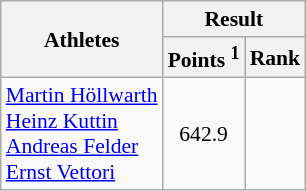<table class="wikitable" border="1" style="font-size:90%">
<tr>
<th rowspan=2>Athletes</th>
<th colspan=2>Result</th>
</tr>
<tr>
<th>Points <sup>1</sup></th>
<th>Rank</th>
</tr>
<tr>
<td><a href='#'>Martin Höllwarth</a><br><a href='#'>Heinz Kuttin</a><br><a href='#'>Andreas Felder</a><br><a href='#'>Ernst Vettori</a></td>
<td align=center>642.9</td>
<td align=center></td>
</tr>
</table>
